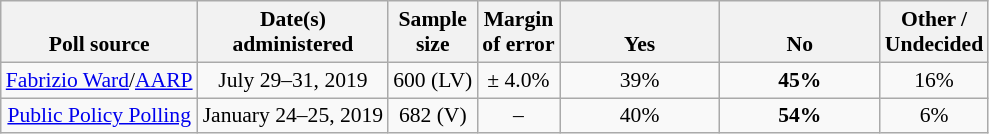<table class="wikitable" style="font-size:90%;text-align:center;">
<tr valign=bottom>
<th>Poll source</th>
<th>Date(s)<br>administered</th>
<th>Sample<br>size</th>
<th>Margin<br>of error</th>
<th style="width:100px;">Yes</th>
<th style="width:100px;">No</th>
<th>Other /<br>Undecided</th>
</tr>
<tr>
<td style="text-align:left;"><a href='#'>Fabrizio Ward</a>/<a href='#'>AARP</a></td>
<td>July 29–31, 2019</td>
<td>600 (LV)</td>
<td>± 4.0%</td>
<td>39%</td>
<td><strong>45%</strong></td>
<td>16%</td>
</tr>
<tr>
<td><a href='#'>Public Policy Polling</a> </td>
<td>January 24–25, 2019</td>
<td>682 (V)</td>
<td>–</td>
<td>40%</td>
<td><strong>54%</strong></td>
<td>6%</td>
</tr>
</table>
